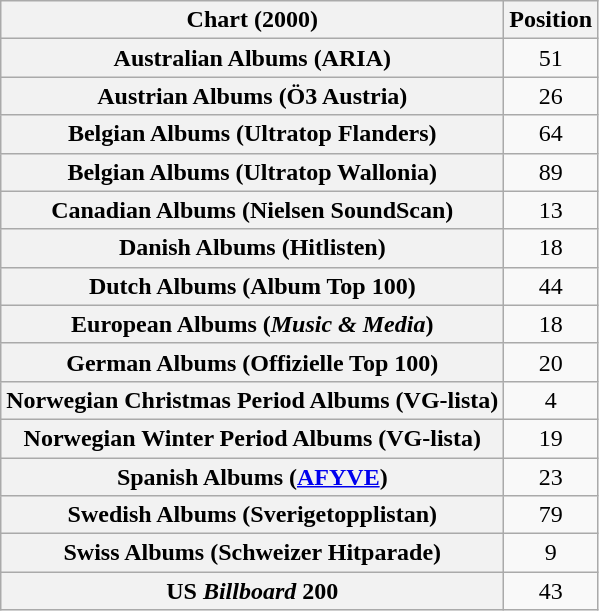<table class="wikitable sortable plainrowheaders" style="text-align:center;">
<tr>
<th scope="col">Chart (2000)</th>
<th scope="col">Position</th>
</tr>
<tr>
<th scope="row">Australian Albums (ARIA)</th>
<td>51</td>
</tr>
<tr>
<th scope="row">Austrian Albums (Ö3 Austria)</th>
<td>26</td>
</tr>
<tr>
<th scope="row">Belgian Albums (Ultratop Flanders)</th>
<td>64</td>
</tr>
<tr>
<th scope="row">Belgian Albums (Ultratop Wallonia)</th>
<td>89</td>
</tr>
<tr>
<th scope="row">Canadian Albums (Nielsen SoundScan)</th>
<td>13</td>
</tr>
<tr>
<th scope="row">Danish Albums (Hitlisten)</th>
<td>18</td>
</tr>
<tr>
<th scope="row">Dutch Albums (Album Top 100)</th>
<td>44</td>
</tr>
<tr>
<th scope="row">European Albums (<em>Music & Media</em>)</th>
<td>18</td>
</tr>
<tr>
<th scope="row">German Albums (Offizielle Top 100)</th>
<td>20</td>
</tr>
<tr>
<th scope="row">Norwegian Christmas Period Albums (VG-lista)</th>
<td>4</td>
</tr>
<tr>
<th scope="row">Norwegian Winter Period Albums (VG-lista)</th>
<td>19</td>
</tr>
<tr>
<th scope="row">Spanish Albums (<a href='#'>AFYVE</a>)</th>
<td>23</td>
</tr>
<tr>
<th scope="row">Swedish Albums (Sverigetopplistan)</th>
<td>79</td>
</tr>
<tr>
<th scope="row">Swiss Albums (Schweizer Hitparade)</th>
<td>9</td>
</tr>
<tr>
<th scope="row">US <em>Billboard</em> 200</th>
<td>43</td>
</tr>
</table>
